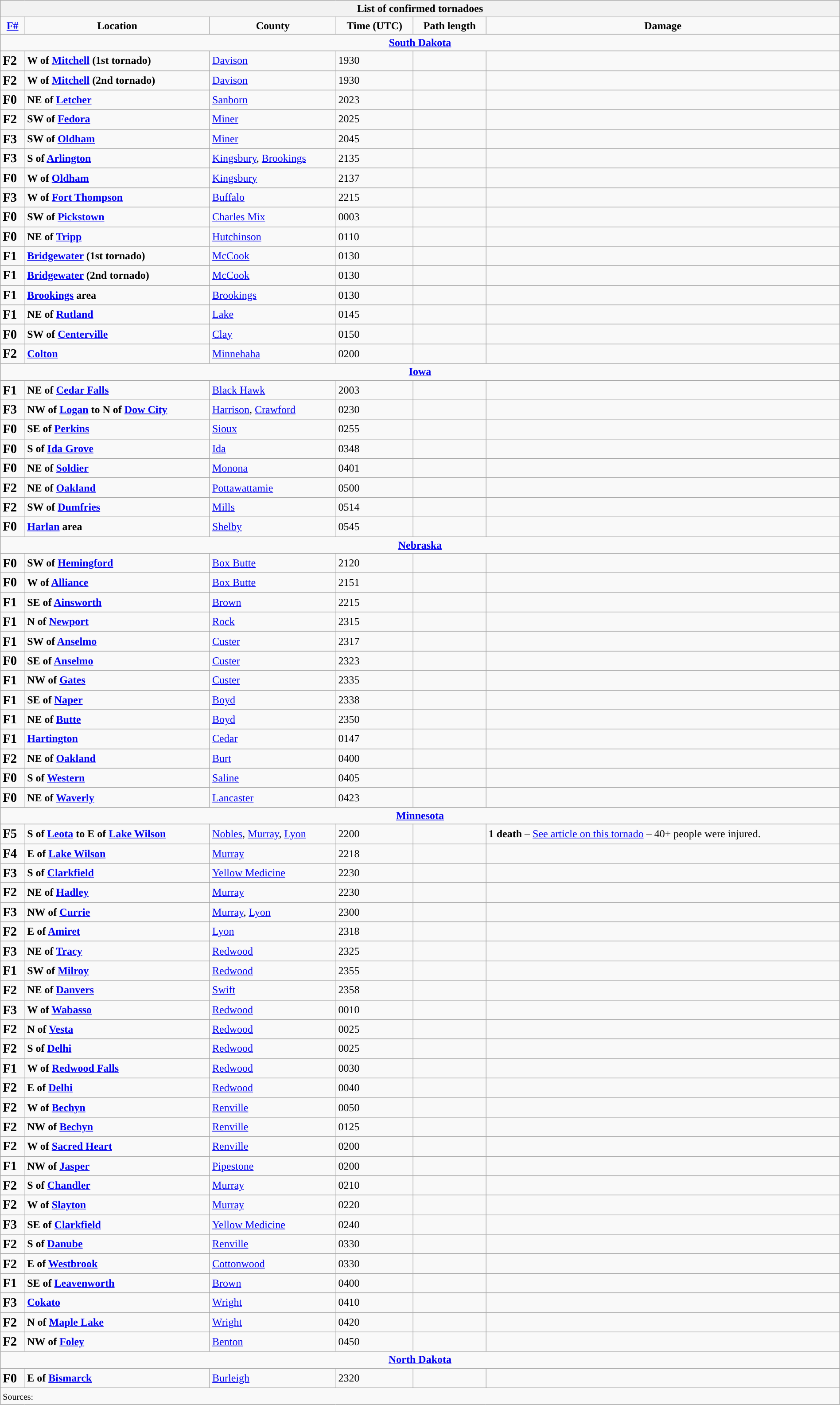<table class="wikitable" width="100%">
<tr>
<th colspan="6">List of confirmed tornadoes</th>
</tr>
<tr style="text-align:center;">
<td><strong><a href='#'>F#</a></strong></td>
<td><strong>Location</strong></td>
<td><strong>County</strong></td>
<td><strong>Time (UTC)</strong></td>
<td><strong>Path length</strong></td>
<td><strong>Damage</strong></td>
</tr>
<tr>
<td colspan="7" align=center><strong><a href='#'>South Dakota</a></strong></td>
</tr>
<tr>
<td><big><strong>F2</strong></big></td>
<td><strong>W of <a href='#'>Mitchell</a> (1st tornado)</strong></td>
<td><a href='#'>Davison</a></td>
<td>1930</td>
<td></td>
<td></td>
</tr>
<tr>
<td><big><strong>F2</strong></big></td>
<td><strong>W of <a href='#'>Mitchell</a> (2nd tornado)</strong></td>
<td><a href='#'>Davison</a></td>
<td>1930</td>
<td></td>
<td></td>
</tr>
<tr>
<td><big><strong>F0</strong></big></td>
<td><strong>NE of <a href='#'>Letcher</a></strong></td>
<td><a href='#'>Sanborn</a></td>
<td>2023</td>
<td></td>
<td></td>
</tr>
<tr>
<td><big><strong>F2</strong></big></td>
<td><strong>SW of <a href='#'>Fedora</a></strong></td>
<td><a href='#'>Miner</a></td>
<td>2025</td>
<td></td>
<td></td>
</tr>
<tr>
<td><big><strong>F3</strong></big></td>
<td><strong>SW of <a href='#'>Oldham</a></strong></td>
<td><a href='#'>Miner</a></td>
<td>2045</td>
<td></td>
<td></td>
</tr>
<tr>
<td><big><strong>F3</strong></big></td>
<td><strong>S of <a href='#'>Arlington</a></strong></td>
<td><a href='#'>Kingsbury</a>, <a href='#'>Brookings</a></td>
<td>2135</td>
<td></td>
<td></td>
</tr>
<tr>
<td><big><strong>F0</strong></big></td>
<td><strong>W of <a href='#'>Oldham</a></strong></td>
<td><a href='#'>Kingsbury</a></td>
<td>2137</td>
<td></td>
<td></td>
</tr>
<tr>
<td><big><strong>F3</strong></big></td>
<td><strong>W of <a href='#'>Fort Thompson</a></strong></td>
<td><a href='#'>Buffalo</a></td>
<td>2215</td>
<td></td>
<td></td>
</tr>
<tr>
<td><big><strong>F0</strong></big></td>
<td><strong>SW of <a href='#'>Pickstown</a></strong></td>
<td><a href='#'>Charles Mix</a></td>
<td>0003</td>
<td></td>
<td></td>
</tr>
<tr>
<td><big><strong>F0</strong></big></td>
<td><strong>NE of <a href='#'>Tripp</a></strong></td>
<td><a href='#'>Hutchinson</a></td>
<td>0110</td>
<td></td>
<td></td>
</tr>
<tr>
<td><big><strong>F1</strong></big></td>
<td><strong><a href='#'>Bridgewater</a> (1st tornado)</strong></td>
<td><a href='#'>McCook</a></td>
<td>0130</td>
<td></td>
<td></td>
</tr>
<tr>
<td><big><strong>F1</strong></big></td>
<td><strong><a href='#'>Bridgewater</a> (2nd tornado)</strong></td>
<td><a href='#'>McCook</a></td>
<td>0130</td>
<td></td>
<td></td>
</tr>
<tr>
<td><big><strong>F1</strong></big></td>
<td><strong><a href='#'>Brookings</a> area</strong></td>
<td><a href='#'>Brookings</a></td>
<td>0130</td>
<td></td>
<td></td>
</tr>
<tr>
<td><big><strong>F1</strong></big></td>
<td><strong>NE of <a href='#'>Rutland</a></strong></td>
<td><a href='#'>Lake</a></td>
<td>0145</td>
<td></td>
<td></td>
</tr>
<tr>
<td><big><strong>F0</strong></big></td>
<td><strong>SW of <a href='#'>Centerville</a></strong></td>
<td><a href='#'>Clay</a></td>
<td>0150</td>
<td></td>
<td></td>
</tr>
<tr>
<td><big><strong>F2</strong></big></td>
<td><strong><a href='#'>Colton</a></strong></td>
<td><a href='#'>Minnehaha</a></td>
<td>0200</td>
<td></td>
<td></td>
</tr>
<tr>
<td colspan="7" align=center><strong><a href='#'>Iowa</a></strong></td>
</tr>
<tr>
<td><big><strong>F1</strong></big></td>
<td><strong>NE of <a href='#'>Cedar Falls</a></strong></td>
<td><a href='#'>Black Hawk</a></td>
<td>2003</td>
<td></td>
<td></td>
</tr>
<tr>
<td><big><strong>F3</strong></big></td>
<td><strong>NW of <a href='#'>Logan</a> to N of <a href='#'>Dow City</a></strong></td>
<td><a href='#'>Harrison</a>, <a href='#'>Crawford</a></td>
<td>0230</td>
<td></td>
<td></td>
</tr>
<tr>
<td><big><strong>F0</strong></big></td>
<td><strong>SE of <a href='#'>Perkins</a></strong></td>
<td><a href='#'>Sioux</a></td>
<td>0255</td>
<td></td>
<td></td>
</tr>
<tr>
<td><big><strong>F0</strong></big></td>
<td><strong>S of <a href='#'>Ida Grove</a></strong></td>
<td><a href='#'>Ida</a></td>
<td>0348</td>
<td></td>
<td></td>
</tr>
<tr>
<td><big><strong>F0</strong></big></td>
<td><strong>NE of <a href='#'>Soldier</a></strong></td>
<td><a href='#'>Monona</a></td>
<td>0401</td>
<td></td>
<td></td>
</tr>
<tr>
<td><big><strong>F2</strong></big></td>
<td><strong>NE of <a href='#'>Oakland</a></strong></td>
<td><a href='#'>Pottawattamie</a></td>
<td>0500</td>
<td></td>
<td></td>
</tr>
<tr>
<td><big><strong>F2</strong></big></td>
<td><strong>SW of <a href='#'>Dumfries</a></strong></td>
<td><a href='#'>Mills</a></td>
<td>0514</td>
<td></td>
<td></td>
</tr>
<tr>
<td><big><strong>F0</strong></big></td>
<td><strong><a href='#'>Harlan</a> area</strong></td>
<td><a href='#'>Shelby</a></td>
<td>0545</td>
<td></td>
<td></td>
</tr>
<tr>
<td colspan="7" align=center><strong><a href='#'>Nebraska</a></strong></td>
</tr>
<tr>
<td><big><strong>F0</strong></big></td>
<td><strong>SW of <a href='#'>Hemingford</a></strong></td>
<td><a href='#'>Box Butte</a></td>
<td>2120</td>
<td></td>
<td></td>
</tr>
<tr>
<td><big><strong>F0</strong></big></td>
<td><strong>W of <a href='#'>Alliance</a></strong></td>
<td><a href='#'>Box Butte</a></td>
<td>2151</td>
<td></td>
<td></td>
</tr>
<tr>
<td><big><strong>F1</strong></big></td>
<td><strong>SE of <a href='#'>Ainsworth</a></strong></td>
<td><a href='#'>Brown</a></td>
<td>2215</td>
<td></td>
<td></td>
</tr>
<tr>
<td><big><strong>F1</strong></big></td>
<td><strong>N of <a href='#'>Newport</a></strong></td>
<td><a href='#'>Rock</a></td>
<td>2315</td>
<td></td>
<td></td>
</tr>
<tr>
<td><big><strong>F1</strong></big></td>
<td><strong>SW of <a href='#'>Anselmo</a></strong></td>
<td><a href='#'>Custer</a></td>
<td>2317</td>
<td></td>
<td></td>
</tr>
<tr>
<td><big><strong>F0</strong></big></td>
<td><strong>SE of <a href='#'>Anselmo</a></strong></td>
<td><a href='#'>Custer</a></td>
<td>2323</td>
<td></td>
<td></td>
</tr>
<tr>
<td><big><strong>F1</strong></big></td>
<td><strong>NW of <a href='#'>Gates</a></strong></td>
<td><a href='#'>Custer</a></td>
<td>2335</td>
<td></td>
<td></td>
</tr>
<tr>
<td><big><strong>F1</strong></big></td>
<td><strong>SE of <a href='#'>Naper</a></strong></td>
<td><a href='#'>Boyd</a></td>
<td>2338</td>
<td></td>
<td></td>
</tr>
<tr>
<td><big><strong>F1</strong></big></td>
<td><strong>NE of <a href='#'>Butte</a></strong></td>
<td><a href='#'>Boyd</a></td>
<td>2350</td>
<td></td>
<td></td>
</tr>
<tr>
<td><big><strong>F1</strong></big></td>
<td><strong><a href='#'>Hartington</a></strong></td>
<td><a href='#'>Cedar</a></td>
<td>0147</td>
<td></td>
<td></td>
</tr>
<tr>
<td><big><strong>F2</strong></big></td>
<td><strong>NE of <a href='#'>Oakland</a></strong></td>
<td><a href='#'>Burt</a></td>
<td>0400</td>
<td></td>
<td></td>
</tr>
<tr>
<td><big><strong>F0</strong></big></td>
<td><strong>S of <a href='#'>Western</a></strong></td>
<td><a href='#'>Saline</a></td>
<td>0405</td>
<td></td>
<td></td>
</tr>
<tr>
<td><big><strong>F0</strong></big></td>
<td><strong>NE of <a href='#'>Waverly</a></strong></td>
<td><a href='#'>Lancaster</a></td>
<td>0423</td>
<td></td>
<td></td>
</tr>
<tr>
<td colspan="7" align=center><strong><a href='#'>Minnesota</a></strong></td>
</tr>
<tr>
<td><big><strong>F5</strong></big></td>
<td><strong>S of <a href='#'>Leota</a> to E of <a href='#'>Lake Wilson</a></strong></td>
<td><a href='#'>Nobles</a>, <a href='#'>Murray</a>, <a href='#'>Lyon</a></td>
<td>2200</td>
<td></td>
<td><strong>1 death</strong> – <a href='#'>See article on this tornado</a> – 40+ people were injured.</td>
</tr>
<tr>
<td><big><strong>F4</strong></big></td>
<td><strong>E of <a href='#'>Lake Wilson</a></strong></td>
<td><a href='#'>Murray</a></td>
<td>2218</td>
<td></td>
<td></td>
</tr>
<tr>
<td><big><strong>F3</strong></big></td>
<td><strong>S of <a href='#'>Clarkfield</a></strong></td>
<td><a href='#'>Yellow Medicine</a></td>
<td>2230</td>
<td></td>
<td></td>
</tr>
<tr>
<td><big><strong>F2</strong></big></td>
<td><strong>NE of <a href='#'>Hadley</a></strong></td>
<td><a href='#'>Murray</a></td>
<td>2230</td>
<td></td>
<td></td>
</tr>
<tr>
<td><big><strong>F3</strong></big></td>
<td><strong>NW of <a href='#'>Currie</a></strong></td>
<td><a href='#'>Murray</a>, <a href='#'>Lyon</a></td>
<td>2300</td>
<td></td>
<td></td>
</tr>
<tr>
<td><big><strong>F2</strong></big></td>
<td><strong>E of <a href='#'>Amiret</a></strong></td>
<td><a href='#'>Lyon</a></td>
<td>2318</td>
<td></td>
<td></td>
</tr>
<tr>
<td><big><strong>F3</strong></big></td>
<td><strong>NE of <a href='#'>Tracy</a></strong></td>
<td><a href='#'>Redwood</a></td>
<td>2325</td>
<td></td>
<td></td>
</tr>
<tr>
<td><big><strong>F1</strong></big></td>
<td><strong>SW of <a href='#'>Milroy</a></strong></td>
<td><a href='#'>Redwood</a></td>
<td>2355</td>
<td></td>
<td></td>
</tr>
<tr>
<td><big><strong>F2</strong></big></td>
<td><strong>NE of <a href='#'>Danvers</a></strong></td>
<td><a href='#'>Swift</a></td>
<td>2358</td>
<td></td>
<td></td>
</tr>
<tr>
<td><big><strong>F3</strong></big></td>
<td><strong>W of <a href='#'>Wabasso</a></strong></td>
<td><a href='#'>Redwood</a></td>
<td>0010</td>
<td></td>
<td></td>
</tr>
<tr>
<td><big><strong>F2</strong></big></td>
<td><strong>N of <a href='#'>Vesta</a></strong></td>
<td><a href='#'>Redwood</a></td>
<td>0025</td>
<td></td>
<td></td>
</tr>
<tr>
<td><big><strong>F2</strong></big></td>
<td><strong>S of <a href='#'>Delhi</a></strong></td>
<td><a href='#'>Redwood</a></td>
<td>0025</td>
<td></td>
<td></td>
</tr>
<tr>
<td><big><strong>F1</strong></big></td>
<td><strong>W of <a href='#'>Redwood Falls</a></strong></td>
<td><a href='#'>Redwood</a></td>
<td>0030</td>
<td></td>
<td></td>
</tr>
<tr>
<td><big><strong>F2</strong></big></td>
<td><strong>E of <a href='#'>Delhi</a></strong></td>
<td><a href='#'>Redwood</a></td>
<td>0040</td>
<td></td>
<td></td>
</tr>
<tr>
<td><big><strong>F2</strong></big></td>
<td><strong>W of <a href='#'>Bechyn</a></strong></td>
<td><a href='#'>Renville</a></td>
<td>0050</td>
<td></td>
<td></td>
</tr>
<tr>
<td><big><strong>F2</strong></big></td>
<td><strong>NW of <a href='#'>Bechyn</a></strong></td>
<td><a href='#'>Renville</a></td>
<td>0125</td>
<td></td>
<td></td>
</tr>
<tr>
<td><big><strong>F2</strong></big></td>
<td><strong>W of <a href='#'>Sacred Heart</a></strong></td>
<td><a href='#'>Renville</a></td>
<td>0200</td>
<td></td>
<td></td>
</tr>
<tr>
<td><big><strong>F1</strong></big></td>
<td><strong>NW of <a href='#'>Jasper</a></strong></td>
<td><a href='#'>Pipestone</a></td>
<td>0200</td>
<td></td>
<td></td>
</tr>
<tr>
<td><big><strong>F2</strong></big></td>
<td><strong>S of <a href='#'>Chandler</a></strong></td>
<td><a href='#'>Murray</a></td>
<td>0210</td>
<td></td>
<td></td>
</tr>
<tr>
<td><big><strong>F2</strong></big></td>
<td><strong>W of <a href='#'>Slayton</a></strong></td>
<td><a href='#'>Murray</a></td>
<td>0220</td>
<td></td>
<td></td>
</tr>
<tr>
<td><big><strong>F3</strong></big></td>
<td><strong>SE of <a href='#'>Clarkfield</a></strong></td>
<td><a href='#'>Yellow Medicine</a></td>
<td>0240</td>
<td></td>
<td></td>
</tr>
<tr>
<td><big><strong>F2</strong></big></td>
<td><strong>S of <a href='#'>Danube</a></strong></td>
<td><a href='#'>Renville</a></td>
<td>0330</td>
<td></td>
<td></td>
</tr>
<tr>
<td><big><strong>F2</strong></big></td>
<td><strong>E of <a href='#'>Westbrook</a></strong></td>
<td><a href='#'>Cottonwood</a></td>
<td>0330</td>
<td></td>
<td></td>
</tr>
<tr>
<td><big><strong>F1</strong></big></td>
<td><strong>SE of <a href='#'>Leavenworth</a></strong></td>
<td><a href='#'>Brown</a></td>
<td>0400</td>
<td></td>
<td></td>
</tr>
<tr>
<td><big><strong>F3</strong></big></td>
<td><strong><a href='#'>Cokato</a></strong></td>
<td><a href='#'>Wright</a></td>
<td>0410</td>
<td></td>
<td></td>
</tr>
<tr>
<td><big><strong>F2</strong></big></td>
<td><strong>N of <a href='#'>Maple Lake</a></strong></td>
<td><a href='#'>Wright</a></td>
<td>0420</td>
<td></td>
<td></td>
</tr>
<tr>
<td><big><strong>F2</strong></big></td>
<td><strong>NW of <a href='#'>Foley</a></strong></td>
<td><a href='#'>Benton</a></td>
<td>0450</td>
<td></td>
<td></td>
</tr>
<tr>
<td colspan="7" align=center><strong><a href='#'>North Dakota</a></strong></td>
</tr>
<tr>
<td><big><strong>F0</strong></big></td>
<td><strong>E of <a href='#'>Bismarck</a></strong></td>
<td><a href='#'>Burleigh</a></td>
<td>2320</td>
<td></td>
<td></td>
</tr>
<tr>
<td colspan="7"><small>Sources: </small></td>
</tr>
</table>
